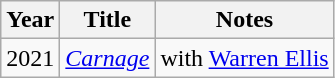<table class="wikitable">
<tr>
<th>Year</th>
<th>Title</th>
<th>Notes</th>
</tr>
<tr>
<td>2021</td>
<td><em><a href='#'>Carnage</a></em></td>
<td>with <a href='#'>Warren Ellis</a></td>
</tr>
</table>
